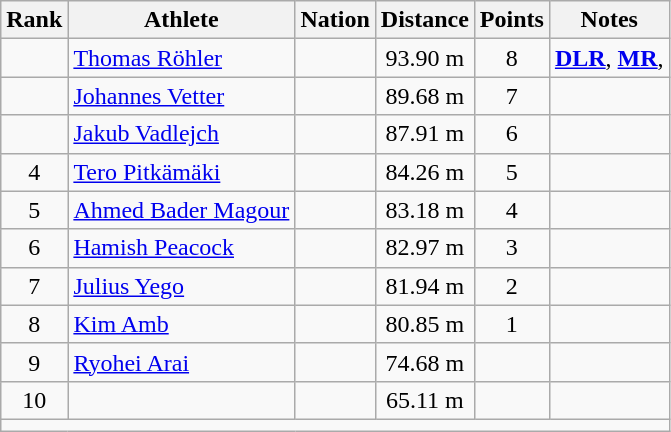<table class="wikitable mw-datatable sortable" style="text-align:center;">
<tr>
<th>Rank</th>
<th>Athlete</th>
<th>Nation</th>
<th>Distance</th>
<th>Points</th>
<th>Notes</th>
</tr>
<tr>
<td></td>
<td align=left><a href='#'>Thomas Röhler</a></td>
<td align=left></td>
<td>93.90 m</td>
<td>8</td>
<td><strong><a href='#'>DLR</a></strong>, <strong><a href='#'>MR</a></strong>, </td>
</tr>
<tr>
<td></td>
<td align=left><a href='#'>Johannes Vetter</a></td>
<td align=left></td>
<td>89.68 m</td>
<td>7</td>
<td></td>
</tr>
<tr>
<td></td>
<td align=left><a href='#'>Jakub Vadlejch</a></td>
<td align=left></td>
<td>87.91 m</td>
<td>6</td>
<td></td>
</tr>
<tr>
<td>4</td>
<td align=left><a href='#'>Tero Pitkämäki</a></td>
<td align=left></td>
<td>84.26 m</td>
<td>5</td>
<td></td>
</tr>
<tr>
<td>5</td>
<td align=left><a href='#'>Ahmed Bader Magour</a></td>
<td align=left></td>
<td>83.18 m</td>
<td>4</td>
<td></td>
</tr>
<tr>
<td>6</td>
<td align=left><a href='#'>Hamish Peacock</a></td>
<td align=left></td>
<td>82.97 m</td>
<td>3</td>
<td></td>
</tr>
<tr>
<td>7</td>
<td align=left><a href='#'>Julius Yego</a></td>
<td align=left></td>
<td>81.94 m</td>
<td>2</td>
<td></td>
</tr>
<tr>
<td>8</td>
<td align=left><a href='#'>Kim Amb</a></td>
<td align=left></td>
<td>80.85 m</td>
<td>1</td>
<td></td>
</tr>
<tr>
<td>9</td>
<td align=left><a href='#'>Ryohei Arai</a></td>
<td align=left></td>
<td>74.68 m</td>
<td></td>
<td></td>
</tr>
<tr>
<td>10</td>
<td align=left></td>
<td align=left></td>
<td>65.11 m</td>
<td></td>
<td></td>
</tr>
<tr class="sortbottom">
<td colspan=6></td>
</tr>
</table>
